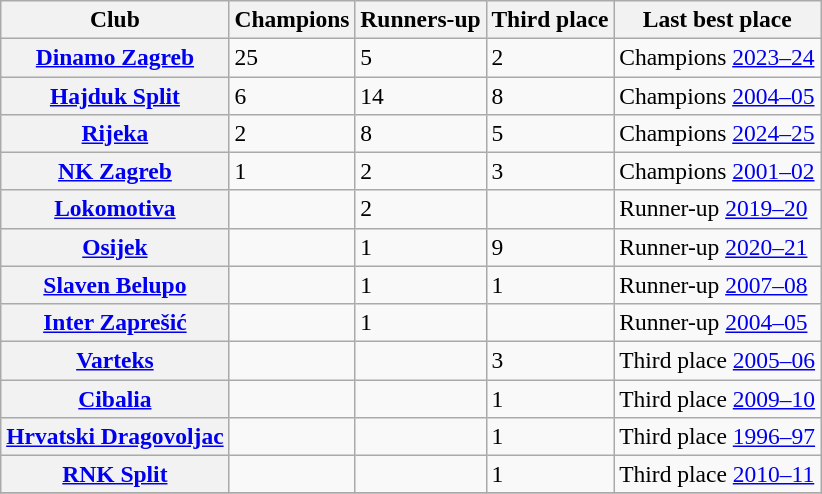<table class="wikitable sortable plainrowheaders" style="font-size:98%;">
<tr>
<th scope="col">Club</th>
<th scope="col">Champions</th>
<th scope="col">Runners-up</th>
<th scope="col">Third place</th>
<th scope="col">Last best place</th>
</tr>
<tr>
<th scope=row><strong><a href='#'>Dinamo Zagreb</a></strong></th>
<td>25</td>
<td>5</td>
<td>2</td>
<td>Champions <a href='#'>2023–24</a></td>
</tr>
<tr>
<th scope=row><strong><a href='#'>Hajduk Split</a></strong></th>
<td>6</td>
<td>14</td>
<td>8</td>
<td>Champions <a href='#'>2004–05</a></td>
</tr>
<tr>
<th scope=row><strong><a href='#'>Rijeka</a></strong></th>
<td>2</td>
<td>8</td>
<td>5</td>
<td>Champions <a href='#'>2024–25</a></td>
</tr>
<tr>
<th scope=row><strong><a href='#'>NK Zagreb</a></strong></th>
<td>1</td>
<td>2</td>
<td>3</td>
<td>Champions <a href='#'>2001–02</a></td>
</tr>
<tr>
<th scope=row><a href='#'>Lokomotiva</a></th>
<td></td>
<td>2</td>
<td></td>
<td>Runner-up <a href='#'>2019–20</a></td>
</tr>
<tr>
<th scope=row><a href='#'>Osijek</a></th>
<td></td>
<td>1</td>
<td>9</td>
<td>Runner-up <a href='#'>2020–21</a></td>
</tr>
<tr>
<th scope=row><a href='#'>Slaven Belupo</a></th>
<td></td>
<td>1</td>
<td>1</td>
<td>Runner-up <a href='#'>2007–08</a></td>
</tr>
<tr>
<th scope=row><a href='#'>Inter Zaprešić</a></th>
<td></td>
<td>1</td>
<td></td>
<td>Runner-up <a href='#'>2004–05</a></td>
</tr>
<tr>
<th scope=row><a href='#'>Varteks</a></th>
<td></td>
<td></td>
<td>3</td>
<td>Third place <a href='#'>2005–06</a></td>
</tr>
<tr>
<th scope=row><a href='#'>Cibalia</a></th>
<td></td>
<td></td>
<td>1</td>
<td>Third place <a href='#'>2009–10</a></td>
</tr>
<tr>
<th scope=row><a href='#'>Hrvatski Dragovoljac</a></th>
<td></td>
<td></td>
<td>1</td>
<td>Third place <a href='#'>1996–97</a></td>
</tr>
<tr>
<th scope=row><a href='#'>RNK Split</a></th>
<td></td>
<td></td>
<td>1</td>
<td>Third place <a href='#'>2010–11</a></td>
</tr>
<tr>
</tr>
</table>
